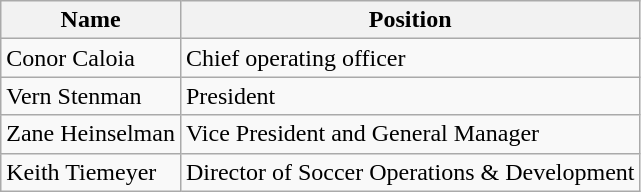<table class="wikitable">
<tr>
<th>Name</th>
<th>Position</th>
</tr>
<tr>
<td> Conor Caloia</td>
<td>Chief operating officer</td>
</tr>
<tr>
<td> Vern Stenman</td>
<td>President</td>
</tr>
<tr>
<td> Zane Heinselman</td>
<td>Vice President and General Manager</td>
</tr>
<tr>
<td> Keith Tiemeyer</td>
<td>Director of Soccer Operations & Development</td>
</tr>
</table>
